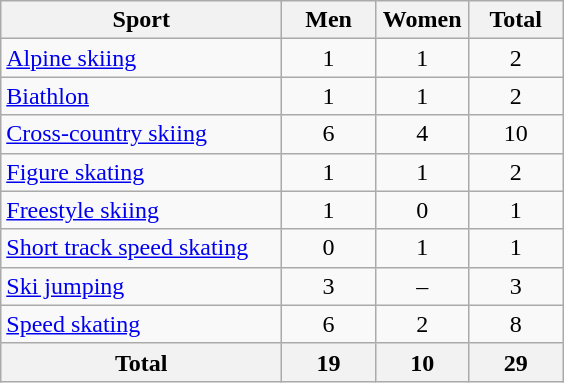<table class="wikitable sortable" style="text-align:center;">
<tr>
<th width=180>Sport</th>
<th width=55>Men</th>
<th width=55>Women</th>
<th width=55>Total</th>
</tr>
<tr>
<td align=left><a href='#'>Alpine skiing</a></td>
<td>1</td>
<td>1</td>
<td>2</td>
</tr>
<tr>
<td align=left><a href='#'>Biathlon</a></td>
<td>1</td>
<td>1</td>
<td>2</td>
</tr>
<tr>
<td align=left><a href='#'>Cross-country skiing</a></td>
<td>6</td>
<td>4</td>
<td>10</td>
</tr>
<tr>
<td align=left><a href='#'>Figure skating</a></td>
<td>1</td>
<td>1</td>
<td>2</td>
</tr>
<tr>
<td align=left><a href='#'>Freestyle skiing</a></td>
<td>1</td>
<td>0</td>
<td>1</td>
</tr>
<tr>
<td align=left><a href='#'>Short track speed skating</a></td>
<td>0</td>
<td>1</td>
<td>1</td>
</tr>
<tr>
<td align=left><a href='#'>Ski jumping</a></td>
<td>3</td>
<td>–</td>
<td>3</td>
</tr>
<tr>
<td align=left><a href='#'>Speed skating</a></td>
<td>6</td>
<td>2</td>
<td>8</td>
</tr>
<tr>
<th>Total</th>
<th>19</th>
<th>10</th>
<th>29</th>
</tr>
</table>
